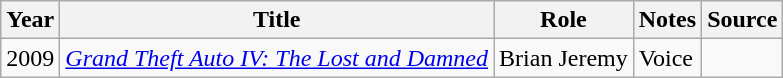<table class="wikitable">
<tr>
<th>Year</th>
<th>Title</th>
<th>Role</th>
<th class="unsortable">Notes</th>
<th class="unsortable">Source</th>
</tr>
<tr>
<td>2009</td>
<td><em><a href='#'>Grand Theft Auto IV: The Lost and Damned</a></em></td>
<td>Brian Jeremy</td>
<td>Voice</td>
<td></td>
</tr>
</table>
